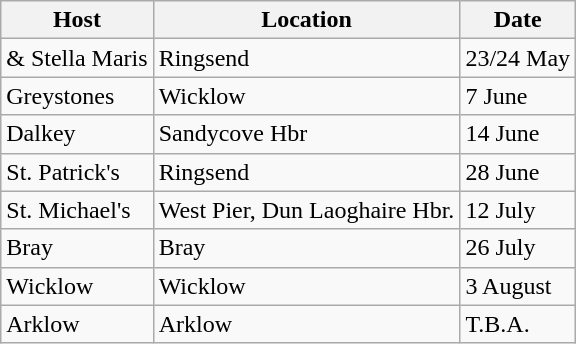<table class="wikitable" border="1">
<tr>
<th>Host</th>
<th>Location</th>
<th>Date</th>
</tr>
<tr>
<td> & Stella Maris</td>
<td>Ringsend</td>
<td>23/24 May</td>
</tr>
<tr>
<td>Greystones</td>
<td>Wicklow</td>
<td>7 June</td>
</tr>
<tr>
<td>Dalkey</td>
<td>Sandycove Hbr</td>
<td>14 June</td>
</tr>
<tr>
<td>St. Patrick's</td>
<td>Ringsend</td>
<td>28 June</td>
</tr>
<tr>
<td>St. Michael's</td>
<td>West Pier, Dun Laoghaire Hbr.</td>
<td>12 July</td>
</tr>
<tr>
<td>Bray</td>
<td>Bray</td>
<td>26 July</td>
</tr>
<tr>
<td>Wicklow</td>
<td>Wicklow</td>
<td>3 August</td>
</tr>
<tr>
<td>Arklow</td>
<td>Arklow</td>
<td>T.B.A.</td>
</tr>
</table>
